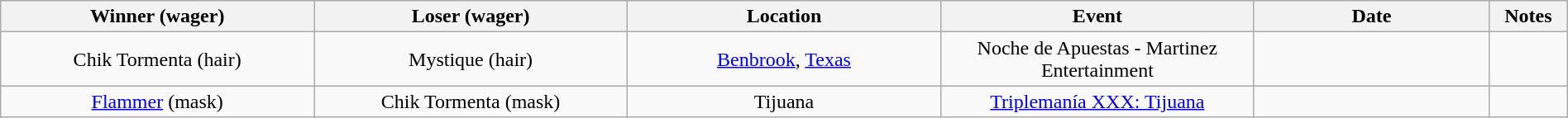<table class="wikitable sortable" width=100%  style="text-align: center">
<tr>
<th width=20% scope="col">Winner (wager)</th>
<th width=20% scope="col">Loser (wager)</th>
<th width=20% scope="col">Location</th>
<th width=20% scope="col">Event</th>
<th width=15% scope="col">Date</th>
<th class="unsortable" width=5% scope="col">Notes</th>
</tr>
<tr>
<td>Chik Tormenta (hair)</td>
<td>Mystique (hair)</td>
<td><a href='#'>Benbrook</a>, <a href='#'>Texas</a></td>
<td>Noche de Apuestas - Martinez Entertainment</td>
<td></td>
<td></td>
</tr>
<tr>
<td><a href='#'>Flammer</a> (mask)</td>
<td>Chik Tormenta (mask)</td>
<td>Tijuana</td>
<td><a href='#'>Triplemanía XXX: Tijuana</a></td>
<td></td>
<td></td>
</tr>
</table>
